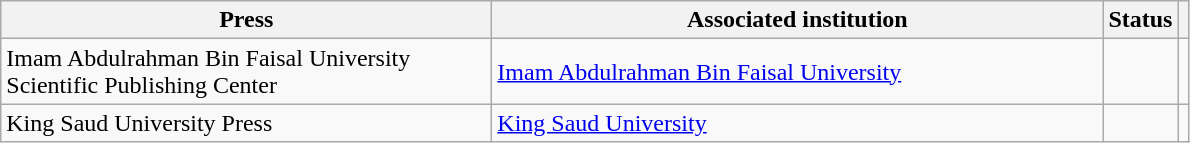<table class="wikitable sortable">
<tr>
<th style="width:20em">Press</th>
<th style="width:25em">Associated institution</th>
<th>Status</th>
<th></th>
</tr>
<tr>
<td>Imam Abdulrahman Bin Faisal University Scientific Publishing Center</td>
<td><a href='#'>Imam Abdulrahman Bin Faisal University</a></td>
<td></td>
<td></td>
</tr>
<tr>
<td>King Saud University Press</td>
<td><a href='#'>King Saud University</a></td>
<td></td>
<td></td>
</tr>
</table>
